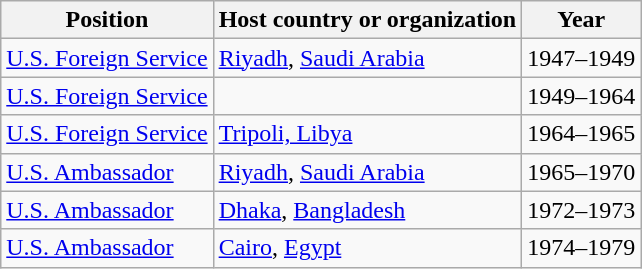<table class="wikitable sortable">
<tr>
<th>Position</th>
<th>Host country or organization</th>
<th>Year</th>
</tr>
<tr>
<td><a href='#'>U.S. Foreign Service</a></td>
<td><a href='#'>Riyadh</a>, <a href='#'>Saudi Arabia</a></td>
<td>1947–1949</td>
</tr>
<tr>
<td><a href='#'>U.S. Foreign Service</a></td>
<td> </td>
<td>1949–1964</td>
</tr>
<tr>
<td><a href='#'>U.S. Foreign Service</a></td>
<td><a href='#'>Tripoli, Libya</a></td>
<td>1964–1965</td>
</tr>
<tr>
<td><a href='#'>U.S. Ambassador</a></td>
<td><a href='#'>Riyadh</a>, <a href='#'>Saudi Arabia</a></td>
<td>1965–1970</td>
</tr>
<tr>
<td><a href='#'>U.S. Ambassador</a></td>
<td><a href='#'>Dhaka</a>, <a href='#'>Bangladesh</a></td>
<td>1972–1973</td>
</tr>
<tr>
<td><a href='#'>U.S. Ambassador</a></td>
<td><a href='#'>Cairo</a>, <a href='#'>Egypt</a></td>
<td>1974–1979</td>
</tr>
</table>
